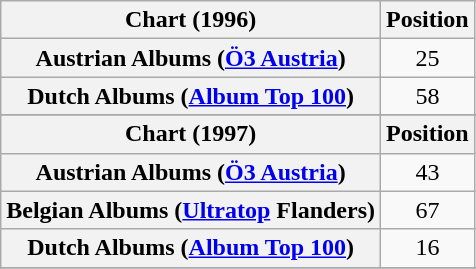<table class="wikitable plainrowheaders" style="text-align:center">
<tr>
<th scope="col">Chart (1996)</th>
<th scope="col">Position</th>
</tr>
<tr>
<th scope="row">Austrian Albums (<a href='#'>Ö3 Austria</a>)</th>
<td>25</td>
</tr>
<tr>
<th scope="row">Dutch Albums (<a href='#'>Album Top 100</a>)</th>
<td>58</td>
</tr>
<tr>
</tr>
<tr>
<th scope="col">Chart (1997)</th>
<th scope="col">Position</th>
</tr>
<tr>
<th scope="row">Austrian Albums (<a href='#'>Ö3 Austria</a>)</th>
<td>43</td>
</tr>
<tr>
<th scope="row">Belgian Albums (<a href='#'>Ultratop</a> Flanders)</th>
<td>67</td>
</tr>
<tr>
<th scope="row">Dutch Albums (<a href='#'>Album Top 100</a>)</th>
<td>16</td>
</tr>
<tr>
</tr>
<tr>
</tr>
</table>
